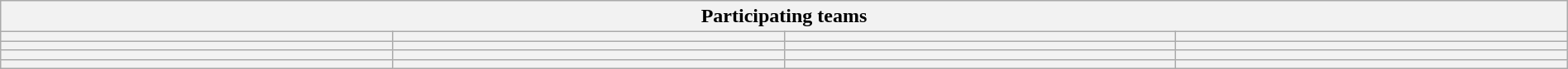<table class="wikitable" style="width:100%;">
<tr>
<th colspan=4><strong>Participating teams</strong></th>
</tr>
<tr>
<th style="width:25%;"></th>
<th style="width:25%;"></th>
<th style="width:25%;"></th>
<th style="width:25%;"></th>
</tr>
<tr>
<th></th>
<th></th>
<th></th>
<th></th>
</tr>
<tr>
<th></th>
<th></th>
<th></th>
<th></th>
</tr>
<tr>
<th></th>
<th></th>
<th></th>
<th></th>
</tr>
</table>
